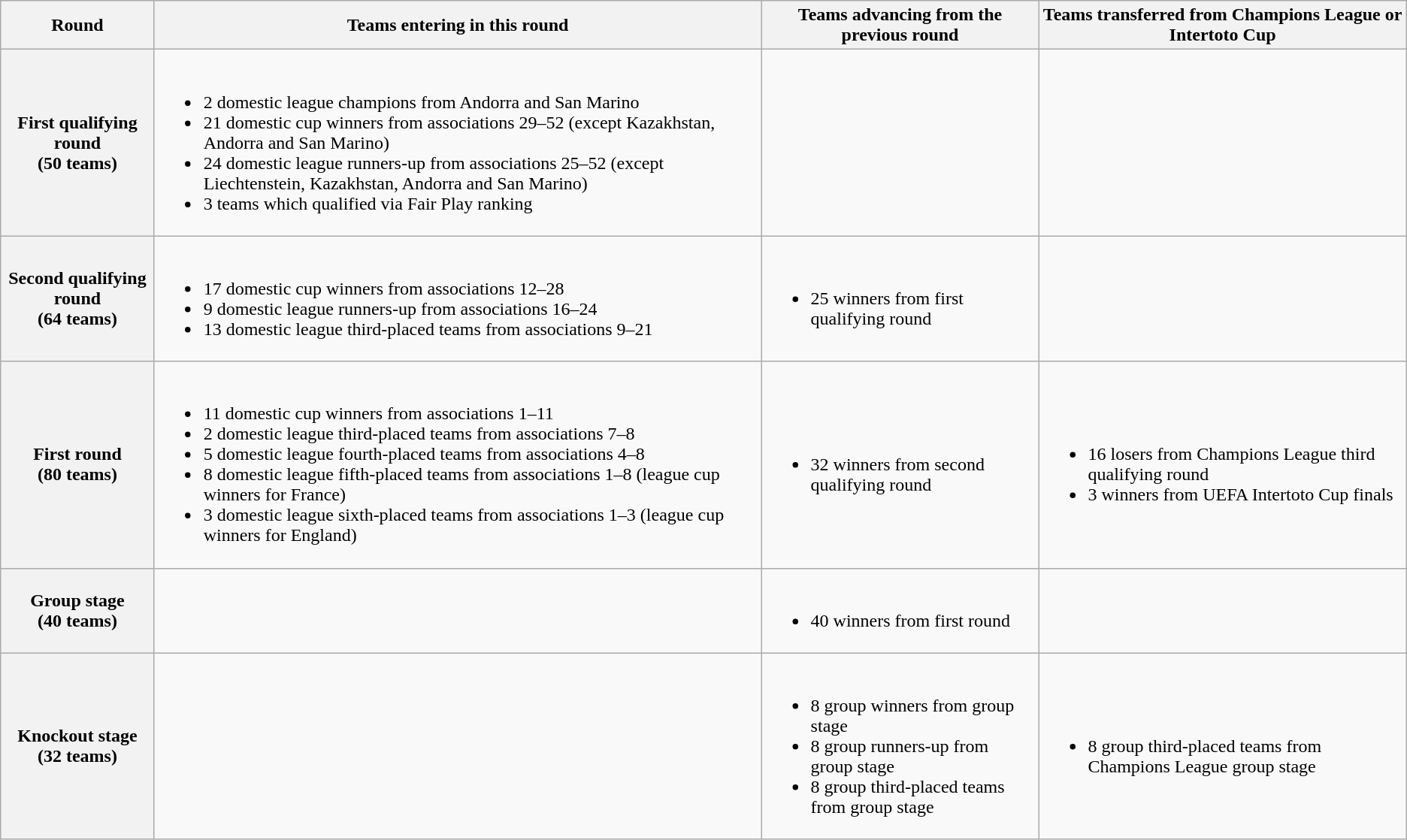<table class="wikitable">
<tr>
<th>Round</th>
<th>Teams entering in this round</th>
<th>Teams advancing from the previous round</th>
<th>Teams transferred from Champions League or Intertoto Cup</th>
</tr>
<tr>
<th>First qualifying round<br>(50 teams)</th>
<td><br><ul><li>2 domestic league champions from Andorra and San Marino</li><li>21 domestic cup winners from associations 29–52 (except Kazakhstan, Andorra and San Marino)</li><li>24 domestic league runners-up from associations 25–52 (except Liechtenstein, Kazakhstan, Andorra and San Marino)</li><li>3 teams which qualified via Fair Play ranking</li></ul></td>
<td></td>
<td></td>
</tr>
<tr>
<th>Second qualifying round<br>(64 teams)</th>
<td><br><ul><li>17 domestic cup winners from associations 12–28</li><li>9 domestic league runners-up from associations 16–24</li><li>13 domestic league third-placed teams from associations 9–21</li></ul></td>
<td><br><ul><li>25 winners from first qualifying round</li></ul></td>
<td></td>
</tr>
<tr>
<th>First round<br>(80 teams)</th>
<td><br><ul><li>11 domestic cup winners from associations 1–11</li><li>2 domestic league third-placed teams from associations 7–8</li><li>5 domestic league fourth-placed teams from associations 4–8</li><li>8 domestic league fifth-placed teams from associations 1–8 (league cup winners for France)</li><li>3 domestic league sixth-placed teams from associations 1–3 (league cup winners for England)</li></ul></td>
<td><br><ul><li>32 winners from second qualifying round</li></ul></td>
<td><br><ul><li>16 losers from Champions League third qualifying round</li><li>3 winners from UEFA Intertoto Cup finals</li></ul></td>
</tr>
<tr>
<th>Group stage<br>(40 teams)</th>
<td></td>
<td><br><ul><li>40 winners from first round</li></ul></td>
<td></td>
</tr>
<tr>
<th>Knockout stage<br>(32 teams)</th>
<td></td>
<td><br><ul><li>8 group winners from group stage</li><li>8 group runners-up from group stage</li><li>8 group third-placed teams from group stage</li></ul></td>
<td><br><ul><li>8 group third-placed teams from Champions League group stage</li></ul></td>
</tr>
</table>
